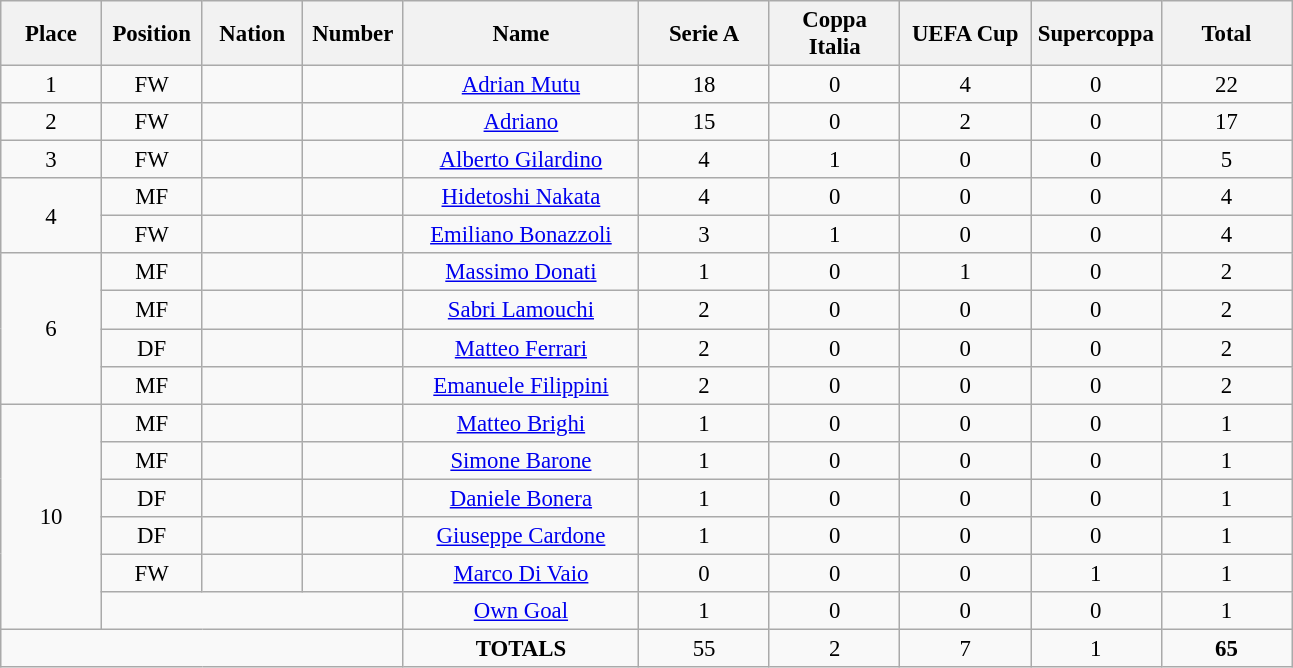<table class="wikitable" style="font-size: 95%; text-align: center;">
<tr>
<th width=60>Place</th>
<th width=60>Position</th>
<th width=60>Nation</th>
<th width=60>Number</th>
<th width=150>Name</th>
<th width=80>Serie A</th>
<th width=80>Coppa Italia</th>
<th width=80>UEFA Cup</th>
<th width=80>Supercoppa</th>
<th width=80>Total</th>
</tr>
<tr>
<td>1</td>
<td>FW</td>
<td></td>
<td></td>
<td><a href='#'>Adrian Mutu</a></td>
<td>18</td>
<td>0</td>
<td>4</td>
<td>0</td>
<td>22</td>
</tr>
<tr>
<td>2</td>
<td>FW</td>
<td></td>
<td></td>
<td><a href='#'>Adriano</a></td>
<td>15</td>
<td>0</td>
<td>2</td>
<td>0</td>
<td>17</td>
</tr>
<tr>
<td>3</td>
<td>FW</td>
<td></td>
<td></td>
<td><a href='#'>Alberto Gilardino</a></td>
<td>4</td>
<td>1</td>
<td>0</td>
<td>0</td>
<td>5</td>
</tr>
<tr>
<td rowspan="2">4</td>
<td>MF</td>
<td></td>
<td></td>
<td><a href='#'>Hidetoshi Nakata</a></td>
<td>4</td>
<td>0</td>
<td>0</td>
<td>0</td>
<td>4</td>
</tr>
<tr>
<td>FW</td>
<td></td>
<td></td>
<td><a href='#'>Emiliano Bonazzoli</a></td>
<td>3</td>
<td>1</td>
<td>0</td>
<td>0</td>
<td>4</td>
</tr>
<tr>
<td rowspan="4">6</td>
<td>MF</td>
<td></td>
<td></td>
<td><a href='#'>Massimo Donati</a></td>
<td>1</td>
<td>0</td>
<td>1</td>
<td>0</td>
<td>2</td>
</tr>
<tr>
<td>MF</td>
<td></td>
<td></td>
<td><a href='#'>Sabri Lamouchi</a></td>
<td>2</td>
<td>0</td>
<td>0</td>
<td>0</td>
<td>2</td>
</tr>
<tr>
<td>DF</td>
<td></td>
<td></td>
<td><a href='#'>Matteo Ferrari</a></td>
<td>2</td>
<td>0</td>
<td>0</td>
<td>0</td>
<td>2</td>
</tr>
<tr>
<td>MF</td>
<td></td>
<td></td>
<td><a href='#'>Emanuele Filippini</a></td>
<td>2</td>
<td>0</td>
<td>0</td>
<td>0</td>
<td>2</td>
</tr>
<tr>
<td rowspan="6">10</td>
<td>MF</td>
<td></td>
<td></td>
<td><a href='#'>Matteo Brighi</a></td>
<td>1</td>
<td>0</td>
<td>0</td>
<td>0</td>
<td>1</td>
</tr>
<tr>
<td>MF</td>
<td></td>
<td></td>
<td><a href='#'>Simone Barone</a></td>
<td>1</td>
<td>0</td>
<td>0</td>
<td>0</td>
<td>1</td>
</tr>
<tr>
<td>DF</td>
<td></td>
<td></td>
<td><a href='#'>Daniele Bonera</a></td>
<td>1</td>
<td>0</td>
<td>0</td>
<td>0</td>
<td>1</td>
</tr>
<tr>
<td>DF</td>
<td></td>
<td></td>
<td><a href='#'>Giuseppe Cardone</a></td>
<td>1</td>
<td>0</td>
<td>0</td>
<td>0</td>
<td>1</td>
</tr>
<tr>
<td>FW</td>
<td></td>
<td></td>
<td><a href='#'>Marco Di Vaio</a></td>
<td>0</td>
<td>0</td>
<td>0</td>
<td>1</td>
<td>1</td>
</tr>
<tr>
<td colspan="3"></td>
<td><a href='#'>Own Goal</a></td>
<td>1</td>
<td>0</td>
<td>0</td>
<td>0</td>
<td>1</td>
</tr>
<tr>
<td colspan="4"></td>
<td><strong>TOTALS</strong></td>
<td>55</td>
<td>2</td>
<td>7</td>
<td>1</td>
<td><strong>65</strong></td>
</tr>
</table>
